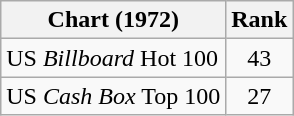<table class="wikitable sortable">
<tr>
<th align="left">Chart (1972)</th>
<th style="text-align:center;">Rank</th>
</tr>
<tr>
<td>US <em>Billboard</em> Hot 100</td>
<td style="text-align:center;">43</td>
</tr>
<tr>
<td>US <em>Cash Box</em> Top 100</td>
<td style="text-align:center;">27</td>
</tr>
</table>
